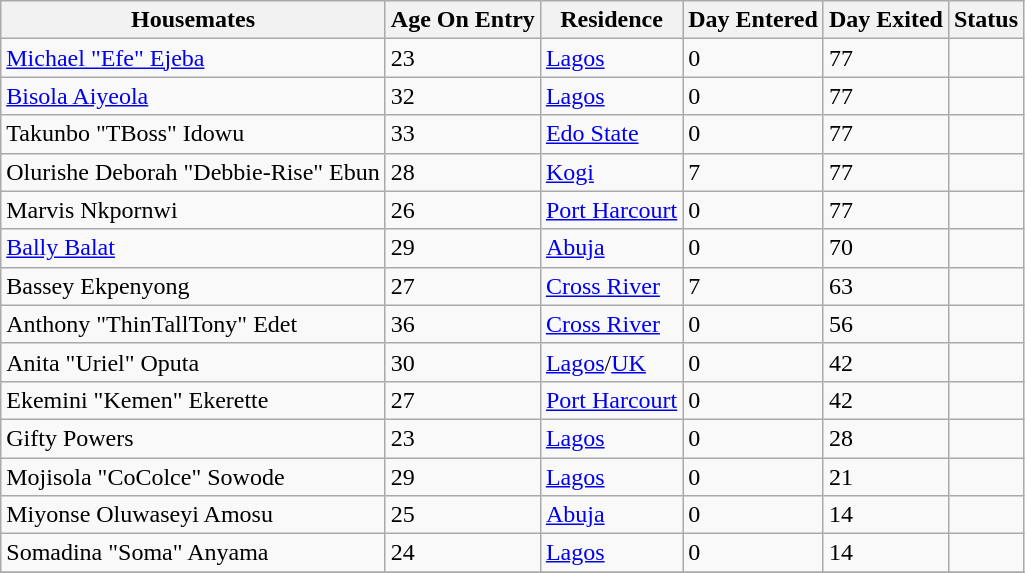<table class="wikitable" style="text-align:left;">
<tr>
<th>Housemates</th>
<th>Age On Entry</th>
<th>Residence</th>
<th>Day Entered</th>
<th>Day Exited</th>
<th>Status</th>
</tr>
<tr>
<td><a href='#'>Michael "Efe" Ejeba</a></td>
<td>23</td>
<td><a href='#'>Lagos</a></td>
<td>0</td>
<td>77</td>
<td></td>
</tr>
<tr>
<td><a href='#'>Bisola Aiyeola</a></td>
<td>32</td>
<td><a href='#'>Lagos</a></td>
<td>0</td>
<td>77</td>
<td></td>
</tr>
<tr>
<td>Takunbo "TBoss" Idowu</td>
<td>33</td>
<td><a href='#'>Edo State</a></td>
<td>0</td>
<td>77</td>
<td></td>
</tr>
<tr>
<td>Olurishe Deborah "Debbie-Rise" Ebun</td>
<td>28</td>
<td><a href='#'>Kogi</a></td>
<td>7</td>
<td>77</td>
<td></td>
</tr>
<tr>
<td>Marvis Nkpornwi</td>
<td>26</td>
<td><a href='#'>Port Harcourt</a></td>
<td>0</td>
<td>77</td>
<td></td>
</tr>
<tr>
<td><a href='#'>Bally Balat</a></td>
<td>29</td>
<td><a href='#'>Abuja</a></td>
<td>0</td>
<td>70</td>
<td></td>
</tr>
<tr>
<td>Bassey Ekpenyong</td>
<td>27</td>
<td><a href='#'>Cross River</a></td>
<td>7</td>
<td>63</td>
<td></td>
</tr>
<tr>
<td>Anthony "ThinTallTony" Edet</td>
<td>36</td>
<td><a href='#'>Cross River</a></td>
<td>0</td>
<td>56</td>
<td></td>
</tr>
<tr>
<td>Anita "Uriel" Oputa</td>
<td>30</td>
<td><a href='#'>Lagos</a>/<a href='#'>UK</a></td>
<td>0</td>
<td>42</td>
<td></td>
</tr>
<tr>
<td>Ekemini "Kemen" Ekerette</td>
<td>27</td>
<td><a href='#'>Port Harcourt</a></td>
<td>0</td>
<td>42</td>
<td></td>
</tr>
<tr>
<td>Gifty Powers</td>
<td>23</td>
<td><a href='#'>Lagos</a></td>
<td>0</td>
<td>28</td>
<td></td>
</tr>
<tr>
<td>Mojisola "CoColce" Sowode</td>
<td>29</td>
<td><a href='#'>Lagos</a></td>
<td>0</td>
<td>21</td>
<td></td>
</tr>
<tr>
<td>Miyonse Oluwaseyi Amosu</td>
<td>25</td>
<td><a href='#'>Abuja</a></td>
<td>0</td>
<td>14</td>
<td></td>
</tr>
<tr>
<td>Somadina "Soma" Anyama</td>
<td>24</td>
<td><a href='#'>Lagos</a></td>
<td>0</td>
<td>14</td>
<td></td>
</tr>
<tr>
</tr>
</table>
